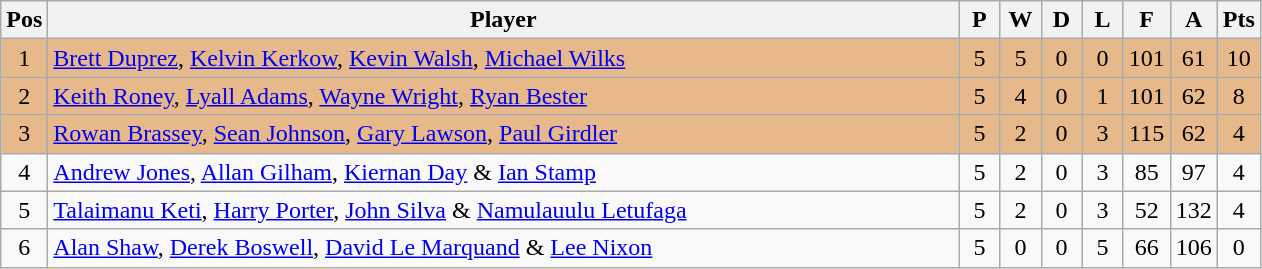<table class="wikitable" style="font-size: 100%">
<tr>
<th width=20>Pos</th>
<th width=600>Player</th>
<th width=20>P</th>
<th width=20>W</th>
<th width=20>D</th>
<th width=20>L</th>
<th width=20>F</th>
<th width=20>A</th>
<th width=20>Pts</th>
</tr>
<tr align=center style="background: #E6B88A;">
<td>1</td>
<td align="left"> <a href='#'>Brett Duprez</a>, <a href='#'>Kelvin Kerkow</a>, <a href='#'>Kevin Walsh</a>, <a href='#'>Michael Wilks</a></td>
<td>5</td>
<td>5</td>
<td>0</td>
<td>0</td>
<td>101</td>
<td>61</td>
<td>10</td>
</tr>
<tr align=center style="background: #E6B88A;">
<td>2</td>
<td align="left"> <a href='#'>Keith Roney</a>, <a href='#'>Lyall Adams</a>, <a href='#'>Wayne Wright</a>, <a href='#'>Ryan Bester</a></td>
<td>5</td>
<td>4</td>
<td>0</td>
<td>1</td>
<td>101</td>
<td>62</td>
<td>8</td>
</tr>
<tr align=center style="background: #E6B88A;">
<td>3</td>
<td align="left"> <a href='#'>Rowan Brassey</a>, <a href='#'>Sean Johnson</a>, <a href='#'>Gary Lawson</a>, <a href='#'>Paul Girdler</a></td>
<td>5</td>
<td>2</td>
<td>0</td>
<td>3</td>
<td>115</td>
<td>62</td>
<td>4</td>
</tr>
<tr align=center>
<td>4</td>
<td align="left"> <a href='#'>Andrew Jones</a>, <a href='#'>Allan Gilham</a>, <a href='#'>Kiernan Day</a> & <a href='#'>Ian Stamp</a></td>
<td>5</td>
<td>2</td>
<td>0</td>
<td>3</td>
<td>85</td>
<td>97</td>
<td>4</td>
</tr>
<tr align=center>
<td>5</td>
<td align="left"> <a href='#'>Talaimanu Keti</a>, <a href='#'>Harry Porter</a>, <a href='#'>John Silva</a> & <a href='#'>Namulauulu Letufaga</a></td>
<td>5</td>
<td>2</td>
<td>0</td>
<td>3</td>
<td>52</td>
<td>132</td>
<td>4</td>
</tr>
<tr align=center>
<td>6</td>
<td align="left"> <a href='#'>Alan Shaw</a>, <a href='#'>Derek Boswell</a>, <a href='#'>David Le Marquand</a> & <a href='#'>Lee Nixon</a></td>
<td>5</td>
<td>0</td>
<td>0</td>
<td>5</td>
<td>66</td>
<td>106</td>
<td>0</td>
</tr>
</table>
